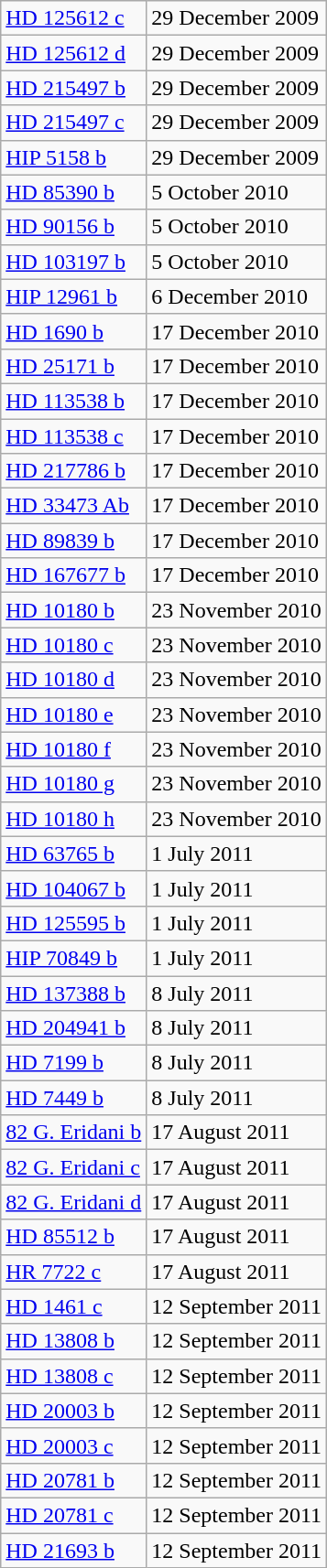<table class="wikitable">
<tr>
<td><a href='#'>HD 125612 c</a></td>
<td>29 December 2009</td>
</tr>
<tr>
<td><a href='#'>HD 125612 d</a></td>
<td>29 December 2009</td>
</tr>
<tr>
<td><a href='#'>HD 215497 b</a></td>
<td>29 December 2009</td>
</tr>
<tr>
<td><a href='#'>HD 215497 c</a></td>
<td>29 December 2009</td>
</tr>
<tr>
<td><a href='#'>HIP 5158 b</a></td>
<td>29 December 2009</td>
</tr>
<tr>
<td><a href='#'>HD 85390 b</a></td>
<td>5 October 2010</td>
</tr>
<tr>
<td><a href='#'>HD 90156 b</a></td>
<td>5 October 2010</td>
</tr>
<tr>
<td><a href='#'>HD 103197 b</a></td>
<td>5 October 2010</td>
</tr>
<tr>
<td><a href='#'>HIP 12961 b</a></td>
<td>6 December 2010</td>
</tr>
<tr>
<td><a href='#'>HD 1690 b</a></td>
<td>17 December 2010</td>
</tr>
<tr>
<td><a href='#'>HD 25171 b</a></td>
<td>17 December 2010</td>
</tr>
<tr>
<td><a href='#'>HD 113538 b</a></td>
<td>17 December 2010</td>
</tr>
<tr>
<td><a href='#'>HD 113538 c</a></td>
<td>17 December 2010</td>
</tr>
<tr>
<td><a href='#'>HD 217786 b</a></td>
<td>17 December 2010</td>
</tr>
<tr>
<td><a href='#'>HD 33473 Ab</a></td>
<td>17 December 2010</td>
</tr>
<tr>
<td><a href='#'>HD 89839 b</a></td>
<td>17 December 2010</td>
</tr>
<tr>
<td><a href='#'>HD 167677 b</a></td>
<td>17 December 2010</td>
</tr>
<tr>
<td><a href='#'>HD 10180 b</a></td>
<td>23 November 2010</td>
</tr>
<tr>
<td><a href='#'>HD 10180 c</a></td>
<td>23 November 2010</td>
</tr>
<tr>
<td><a href='#'>HD 10180 d</a></td>
<td>23 November 2010</td>
</tr>
<tr>
<td><a href='#'>HD 10180 e</a></td>
<td>23 November 2010</td>
</tr>
<tr>
<td><a href='#'>HD 10180 f</a></td>
<td>23 November 2010</td>
</tr>
<tr>
<td><a href='#'>HD 10180 g</a></td>
<td>23 November 2010</td>
</tr>
<tr>
<td><a href='#'>HD 10180 h</a></td>
<td>23 November 2010</td>
</tr>
<tr>
<td><a href='#'>HD 63765 b</a></td>
<td>1 July 2011</td>
</tr>
<tr>
<td><a href='#'>HD 104067 b</a></td>
<td>1 July 2011</td>
</tr>
<tr>
<td><a href='#'>HD 125595 b</a></td>
<td>1 July 2011</td>
</tr>
<tr>
<td><a href='#'>HIP 70849 b</a></td>
<td>1 July 2011</td>
</tr>
<tr>
<td><a href='#'>HD 137388 b</a></td>
<td>8 July 2011</td>
</tr>
<tr>
<td><a href='#'>HD 204941 b</a></td>
<td>8 July 2011</td>
</tr>
<tr>
<td><a href='#'>HD 7199 b</a></td>
<td>8 July 2011</td>
</tr>
<tr>
<td><a href='#'>HD 7449 b</a></td>
<td>8 July 2011</td>
</tr>
<tr>
<td><a href='#'>82 G. Eridani b</a></td>
<td>17 August 2011</td>
</tr>
<tr>
<td><a href='#'>82 G. Eridani c</a></td>
<td>17 August 2011</td>
</tr>
<tr>
<td><a href='#'>82 G. Eridani d</a></td>
<td>17 August 2011</td>
</tr>
<tr>
<td><a href='#'>HD 85512 b</a></td>
<td>17 August 2011</td>
</tr>
<tr>
<td><a href='#'>HR 7722 c</a></td>
<td>17 August 2011</td>
</tr>
<tr>
<td><a href='#'>HD 1461 c</a></td>
<td>12 September 2011</td>
</tr>
<tr>
<td><a href='#'>HD 13808 b</a></td>
<td>12 September 2011</td>
</tr>
<tr>
<td><a href='#'>HD 13808 c</a></td>
<td>12 September 2011</td>
</tr>
<tr>
<td><a href='#'>HD 20003 b</a></td>
<td>12 September 2011</td>
</tr>
<tr>
<td><a href='#'>HD 20003 c</a></td>
<td>12 September 2011</td>
</tr>
<tr>
<td><a href='#'>HD 20781 b</a></td>
<td>12 September 2011</td>
</tr>
<tr>
<td><a href='#'>HD 20781 c</a></td>
<td>12 September 2011</td>
</tr>
<tr>
<td><a href='#'>HD 21693 b</a></td>
<td>12 September 2011</td>
</tr>
</table>
